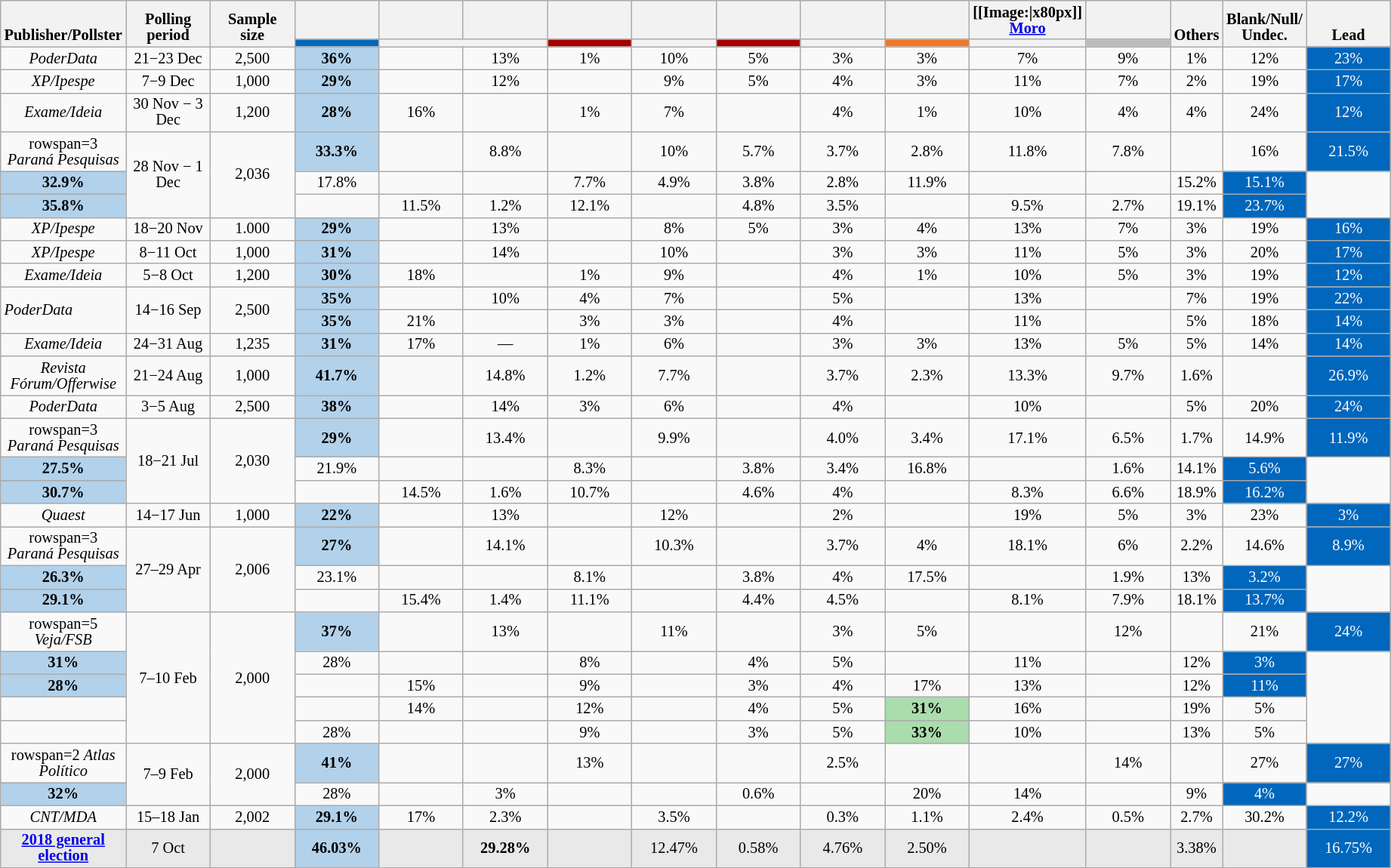<table class="nowrap wikitable" style=text-align:center;font-size:85%;line-height:14px>
<tr style=vertical-align:bottom>
<th rowspan=2>Publisher/Pollster</th>
<th rowspan=2>Polling<br>period</th>
<th rowspan=2>Sample<br>size</th>
<th style=width:5em><br></th>
<th style=width:5em><br></th>
<th style=width:5em><br></th>
<th style=width:5em><br></th>
<th style=width:5em><br></th>
<th style=width:5em><br></th>
<th style=width:5em><br></th>
<th style=width:5em><br></th>
<th style=width:5em>[[Image:|x80px]]<br><a href='#'>Moro</a><br></th>
<th style=width:5em><br></th>
<th rowspan=2>Others</th>
<th rowspan=2>Blank/Null/<br>Undec.</th>
<th style=width:5em rowspan=2>Lead</th>
</tr>
<tr>
<th style=background:#0067bc></th>
<th colspan=2 style=background:></th>
<th style=background:#a30000></th>
<th style=background:></th>
<th style=background:#a30000></th>
<th style=background:></th>
<th style=background:#F0762A></th>
<th style=background:></th>
<th style=background:#BBBBBB></th>
</tr>
<tr>
<td> <em>PoderData</em></td>
<td>21−23 Dec</td>
<td>2,500</td>
<td style=background:#b2d1ea;font-weight:bold>36%</td>
<td></td>
<td>13%</td>
<td>1%</td>
<td>10%</td>
<td>5%</td>
<td>3%</td>
<td>3%</td>
<td>7%</td>
<td>9%</td>
<td>1%</td>
<td>12%</td>
<td style=background:#0067bc;color:white>23%</td>
</tr>
<tr>
<td> <em>XP/Ipespe</em></td>
<td>7−9 Dec</td>
<td>1,000</td>
<td style=background:#b2d1ea;font-weight:bold>29%</td>
<td></td>
<td>12%</td>
<td></td>
<td>9%</td>
<td>5%</td>
<td>4%</td>
<td>3%</td>
<td>11%</td>
<td>7%</td>
<td>2%</td>
<td>19%</td>
<td style=background:#0067bc;color:white>17%</td>
</tr>
<tr>
<td> <em>Exame/Ideia</em></td>
<td>30 Nov − 3 Dec</td>
<td>1,200</td>
<td style=background:#b2d1ea;font-weight:bold>28%</td>
<td>16%</td>
<td></td>
<td>1%</td>
<td>7%</td>
<td></td>
<td>4%</td>
<td>1%</td>
<td>10%</td>
<td>4%</td>
<td>4%</td>
<td>24%</td>
<td style=background:#0067bc;color:white>12%</td>
</tr>
<tr>
<td>rowspan=3  <em>Paraná Pesquisas</em></td>
<td rowspan=3>28 Nov − 1 Dec</td>
<td rowspan=3>2,036</td>
<td style=background:#b2d1ea;font-weight:bold>33.3%</td>
<td></td>
<td>8.8%</td>
<td></td>
<td>10%</td>
<td>5.7%</td>
<td>3.7%</td>
<td>2.8%</td>
<td>11.8%</td>
<td>7.8%</td>
<td></td>
<td>16%</td>
<td style=background:#0067bc;color:white>21.5%</td>
</tr>
<tr>
<td style=background:#b2d1ea;font-weight:bold>32.9%</td>
<td>17.8%</td>
<td></td>
<td></td>
<td>7.7%</td>
<td>4.9%</td>
<td>3.8%</td>
<td>2.8%</td>
<td>11.9%</td>
<td></td>
<td></td>
<td>15.2%</td>
<td style=background:#0067bc;color:white>15.1%</td>
</tr>
<tr>
<td style=background:#b2d1ea;font-weight:bold>35.8%</td>
<td></td>
<td>11.5%</td>
<td>1.2%</td>
<td>12.1%</td>
<td></td>
<td>4.8%</td>
<td>3.5%</td>
<td></td>
<td>9.5%</td>
<td>2.7%</td>
<td>19.1%</td>
<td style=background:#0067bc;color:white>23.7%</td>
</tr>
<tr>
<td> <em>XP/Ipespe</em></td>
<td>18−20 Nov</td>
<td>1.000</td>
<td style=background:#b2d1ea;font-weight:bold>29%</td>
<td></td>
<td>13%</td>
<td></td>
<td>8%</td>
<td>5%</td>
<td>3%</td>
<td>4%</td>
<td>13%</td>
<td>7%</td>
<td>3%</td>
<td>19%</td>
<td style=background:#0067bc;color:white>16%</td>
</tr>
<tr>
<td> <em>XP/Ipespe</em></td>
<td>8−11 Oct</td>
<td>1,000</td>
<td style=background:#b2d1ea;font-weight:bold>31%</td>
<td></td>
<td>14%</td>
<td></td>
<td>10%</td>
<td></td>
<td>3%</td>
<td>3%</td>
<td>11%</td>
<td>5%</td>
<td>3%</td>
<td>20%</td>
<td style=background:#0067bc;color:white>17%</td>
</tr>
<tr>
<td> <em>Exame/Ideia</em></td>
<td>5−8 Oct</td>
<td>1,200</td>
<td style=background:#b2d1ea;font-weight:bold>30%</td>
<td>18%</td>
<td></td>
<td>1%</td>
<td>9%</td>
<td></td>
<td>4%</td>
<td>1%</td>
<td>10%</td>
<td>5%</td>
<td>3%</td>
<td>19%</td>
<td style=background:#0067bc;color:white>12%</td>
</tr>
<tr>
<td style=text-align:left;width:5em rowspan=2><em>PoderData</em></td>
<td style=width:5em rowspan=2>14−16 Sep</td>
<td style=width:5em rowspan=2>2,500</td>
<td style=background:#b2d1ea;font-weight:bold>35%</td>
<td></td>
<td>10%</td>
<td>4%</td>
<td>7%</td>
<td></td>
<td>5%</td>
<td></td>
<td>13%</td>
<td></td>
<td>7%</td>
<td>19%</td>
<td style=background:#0067bc;color:white>22%</td>
</tr>
<tr>
<td style=background:#b2d1ea;font-weight:bold>35%</td>
<td>21%</td>
<td></td>
<td>3%</td>
<td>3%</td>
<td></td>
<td>4%</td>
<td></td>
<td>11%</td>
<td></td>
<td>5%</td>
<td>18%</td>
<td style=background:#0067bc;color:white>14%</td>
</tr>
<tr>
<td> <em>Exame/Ideia</em></td>
<td>24−31 Aug</td>
<td>1,235</td>
<td style=background:#b2d1ea;font-weight:bold>31%</td>
<td>17%</td>
<td>—</td>
<td>1%</td>
<td>6%</td>
<td></td>
<td>3%</td>
<td>3%</td>
<td>13%</td>
<td>5%</td>
<td>5%</td>
<td>14%</td>
<td style=background:#0067bc;color:white>14%</td>
</tr>
<tr>
<td> <em>Revista Fórum/Offerwise</em></td>
<td>21−24 Aug</td>
<td>1,000</td>
<td style=background:#b2d1ea;font-weight:bold>41.7%</td>
<td></td>
<td>14.8%</td>
<td>1.2%</td>
<td>7.7%</td>
<td></td>
<td>3.7%</td>
<td>2.3%</td>
<td>13.3%</td>
<td>9.7%</td>
<td>1.6%</td>
<td></td>
<td style=background:#0067bc;color:white>26.9%</td>
</tr>
<tr>
<td> <em>PoderData</em></td>
<td>3−5 Aug</td>
<td>2,500</td>
<td style=background:#b2d1ea;font-weight:bold>38%</td>
<td></td>
<td>14%</td>
<td>3%</td>
<td>6%</td>
<td></td>
<td>4%</td>
<td></td>
<td>10%</td>
<td></td>
<td>5%</td>
<td>20%</td>
<td style=background:#0067bc;color:white>24%</td>
</tr>
<tr>
<td>rowspan=3  <em>Paraná Pesquisas</em></td>
<td rowspan=3>18−21 Jul</td>
<td rowspan=3>2,030</td>
<td style=background:#b2d1ea;font-weight:bold>29%</td>
<td></td>
<td>13.4%</td>
<td></td>
<td>9.9%</td>
<td></td>
<td>4.0%</td>
<td>3.4%</td>
<td>17.1%</td>
<td>6.5%</td>
<td>1.7%</td>
<td>14.9%</td>
<td style=background:#0067bc;color:white>11.9%</td>
</tr>
<tr>
<td style=background:#b2d1ea;font-weight:bold>27.5%</td>
<td>21.9%</td>
<td></td>
<td></td>
<td>8.3%</td>
<td></td>
<td>3.8%</td>
<td>3.4%</td>
<td>16.8%</td>
<td></td>
<td>1.6%</td>
<td>14.1%</td>
<td style=background:#0067bc;color:white>5.6%</td>
</tr>
<tr>
<td style=background:#b2d1ea;font-weight:bold>30.7%</td>
<td></td>
<td>14.5%</td>
<td>1.6%</td>
<td>10.7%</td>
<td></td>
<td>4.6%</td>
<td>4%</td>
<td></td>
<td>8.3%</td>
<td>6.6%</td>
<td>18.9%</td>
<td style=background:#0067bc;color:white>16.2%</td>
</tr>
<tr>
<td> <em>Quaest</em></td>
<td>14−17 Jun</td>
<td>1,000</td>
<td style=background:#b2d1ea;font-weight:bold>22%</td>
<td></td>
<td>13%</td>
<td></td>
<td>12%</td>
<td></td>
<td>2%</td>
<td></td>
<td>19%</td>
<td>5%</td>
<td>3%</td>
<td>23%</td>
<td style=background:#0067bc;color:white>3%</td>
</tr>
<tr>
<td>rowspan=3  <em>Paraná Pesquisas</em></td>
<td rowspan=3>27–29 Apr</td>
<td rowspan=3>2,006</td>
<td style=background:#b2d1ea;font-weight:bold>27%</td>
<td></td>
<td>14.1%</td>
<td></td>
<td>10.3%</td>
<td></td>
<td>3.7%</td>
<td>4%</td>
<td>18.1%</td>
<td>6%</td>
<td>2.2%</td>
<td>14.6%</td>
<td style=background:#0067bc;color:white>8.9%</td>
</tr>
<tr>
<td style=background:#b2d1ea;font-weight:bold>26.3%</td>
<td>23.1%</td>
<td></td>
<td></td>
<td>8.1%</td>
<td></td>
<td>3.8%</td>
<td>4%</td>
<td>17.5%</td>
<td></td>
<td>1.9%</td>
<td>13%</td>
<td style=background:#0067bc;color:white>3.2%</td>
</tr>
<tr>
<td style=background:#b2d1ea;font-weight:bold>29.1%</td>
<td></td>
<td>15.4%</td>
<td>1.4%</td>
<td>11.1%</td>
<td></td>
<td>4.4%</td>
<td>4.5%</td>
<td></td>
<td>8.1%</td>
<td>7.9%</td>
<td>18.1%</td>
<td style=background:#0067bc;color:white>13.7%</td>
</tr>
<tr>
<td>rowspan=5  <em>Veja/FSB</em></td>
<td rowspan=5>7–10 Feb</td>
<td rowspan=5>2,000</td>
<td style=background:#b2d1ea;font-weight:bold>37%</td>
<td></td>
<td>13%</td>
<td></td>
<td>11%</td>
<td></td>
<td>3%</td>
<td>5%</td>
<td></td>
<td>12%</td>
<td></td>
<td>21%</td>
<td style=background:#0067bc;color:white>24%</td>
</tr>
<tr>
<td style=background:#b2d1ea;font-weight:bold>31%</td>
<td>28%</td>
<td></td>
<td></td>
<td>8%</td>
<td></td>
<td>4%</td>
<td>5%</td>
<td></td>
<td>11%</td>
<td></td>
<td>12%</td>
<td style=background:#0067bc;color:white>3%</td>
</tr>
<tr>
<td style=background:#b2d1ea;font-weight:bold>28%</td>
<td></td>
<td>15%</td>
<td></td>
<td>9%</td>
<td></td>
<td>3%</td>
<td>4%</td>
<td>17%</td>
<td>13%</td>
<td></td>
<td>12%</td>
<td style=background:#0067bc;color:white>11%</td>
</tr>
<tr>
<td></td>
<td></td>
<td>14%</td>
<td></td>
<td>12%</td>
<td></td>
<td>4%</td>
<td>5%</td>
<td style=background:#ABDCAD;font-weight:bold>31%</td>
<td>16%</td>
<td></td>
<td>19%</td>
<td style=background:>5%</td>
</tr>
<tr>
<td></td>
<td>28%</td>
<td></td>
<td></td>
<td>9%</td>
<td></td>
<td>3%</td>
<td>5%</td>
<td style=background:#ABDCAD;font-weight:bold>33%</td>
<td>10%</td>
<td></td>
<td>13%</td>
<td style=background:>5%</td>
</tr>
<tr>
<td>rowspan=2  <em>Atlas Político</em></td>
<td rowspan=2>7–9 Feb</td>
<td rowspan=2>2,000</td>
<td style=background:#b2d1ea;font-weight:bold>41%</td>
<td></td>
<td></td>
<td>13%</td>
<td></td>
<td></td>
<td>2.5%</td>
<td></td>
<td></td>
<td>14%</td>
<td></td>
<td>27%</td>
<td style=background:#0067bc;color:white>27%</td>
</tr>
<tr>
<td style=background:#b2d1ea;font-weight:bold>32%</td>
<td>28%</td>
<td></td>
<td>3%</td>
<td></td>
<td></td>
<td>0.6%</td>
<td></td>
<td>20%</td>
<td>14%</td>
<td></td>
<td>9%</td>
<td style=background:#0067bc;color:white>4%</td>
</tr>
<tr>
<td> <em>CNT/MDA</em></td>
<td>15–18 Jan</td>
<td>2,002</td>
<td style=background:#b2d1ea;font-weight:bold>29.1%</td>
<td>17%</td>
<td>2.3%</td>
<td></td>
<td>3.5%</td>
<td></td>
<td>0.3%</td>
<td>1.1%</td>
<td>2.4%</td>
<td>0.5%</td>
<td>2.7%</td>
<td>30.2%</td>
<td style=background:#0067bc;color:white>12.2%</td>
</tr>
<tr style=background:#E9E9E9>
<td><strong><a href='#'>2018 general election</a></strong></td>
<td>7 Oct</td>
<td></td>
<td style=background:#b2d1ea;font-weight:bold>46.03%</td>
<td></td>
<td><strong>29.28%</strong></td>
<td></td>
<td>12.47%</td>
<td>0.58%</td>
<td>4.76%</td>
<td>2.50%</td>
<td></td>
<td></td>
<td>3.38%</td>
<td></td>
<td style=background:#0067bc;color:white>16.75%</td>
</tr>
</table>
